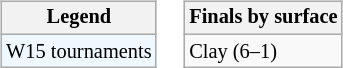<table>
<tr valign=top>
<td><br><table class=wikitable style="font-size:85%">
<tr>
<th>Legend</th>
</tr>
<tr style="background:#f0f8ff;">
<td>W15 tournaments</td>
</tr>
</table>
</td>
<td><br><table class=wikitable style="font-size:85%">
<tr>
<th>Finals by surface</th>
</tr>
<tr>
<td>Clay (6–1)</td>
</tr>
</table>
</td>
</tr>
</table>
